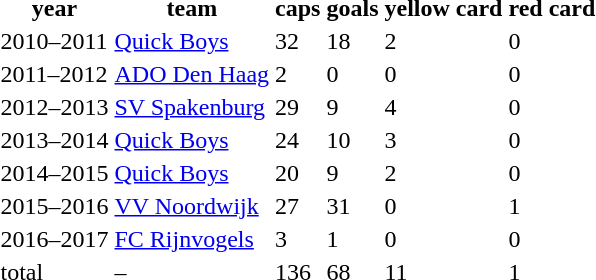<table class="senior statistics">
<tr>
<th>year</th>
<th>team</th>
<th>caps</th>
<th>goals</th>
<th>yellow card</th>
<th>red card</th>
</tr>
<tr>
<td>2010–2011</td>
<td><a href='#'>Quick Boys</a></td>
<td>32</td>
<td>18</td>
<td>2</td>
<td>0</td>
</tr>
<tr>
<td>2011–2012</td>
<td><a href='#'>ADO Den Haag</a></td>
<td>2</td>
<td>0</td>
<td>0</td>
<td>0</td>
</tr>
<tr>
<td>2012–2013</td>
<td><a href='#'>SV Spakenburg</a></td>
<td>29</td>
<td>9</td>
<td>4</td>
<td>0</td>
</tr>
<tr>
<td>2013–2014</td>
<td><a href='#'>Quick Boys</a></td>
<td>24</td>
<td>10</td>
<td>3</td>
<td>0</td>
</tr>
<tr>
<td>2014–2015</td>
<td><a href='#'>Quick Boys</a></td>
<td>20</td>
<td>9</td>
<td>2</td>
<td>0</td>
</tr>
<tr>
<td>2015–2016</td>
<td><a href='#'>VV Noordwijk</a></td>
<td>27</td>
<td>31</td>
<td>0</td>
<td>1</td>
</tr>
<tr>
<td>2016–2017</td>
<td><a href='#'>FC Rijnvogels</a></td>
<td>3</td>
<td>1</td>
<td>0</td>
<td>0</td>
</tr>
<tr>
<td>total</td>
<td>–</td>
<td>136</td>
<td>68</td>
<td>11</td>
<td>1</td>
</tr>
</table>
